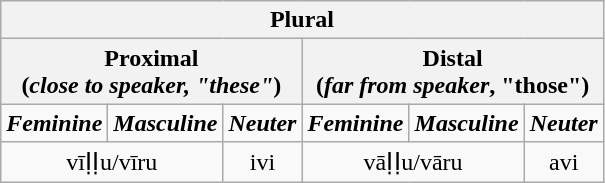<table class="wikitable" style="text-align:center">
<tr>
<th colspan="6">Plural</th>
</tr>
<tr>
<th colspan="3">Proximal<br>(<em>close to speaker, "these"</em>)</th>
<th colspan="3">Distal<br>(<em>far from speaker</em>, "those")</th>
</tr>
<tr>
<td><strong><em>Feminine</em></strong></td>
<td><strong><em>Masculine</em></strong></td>
<td><strong><em>Neuter</em></strong></td>
<td><strong><em>Feminine</em></strong></td>
<td><strong><em>Masculine</em></strong></td>
<td><strong><em>Neuter</em></strong></td>
</tr>
<tr>
<td colspan="2">vīỊỊu/vīru</td>
<td>ivi</td>
<td colspan="2">vāỊỊu/vāru</td>
<td>avi</td>
</tr>
</table>
